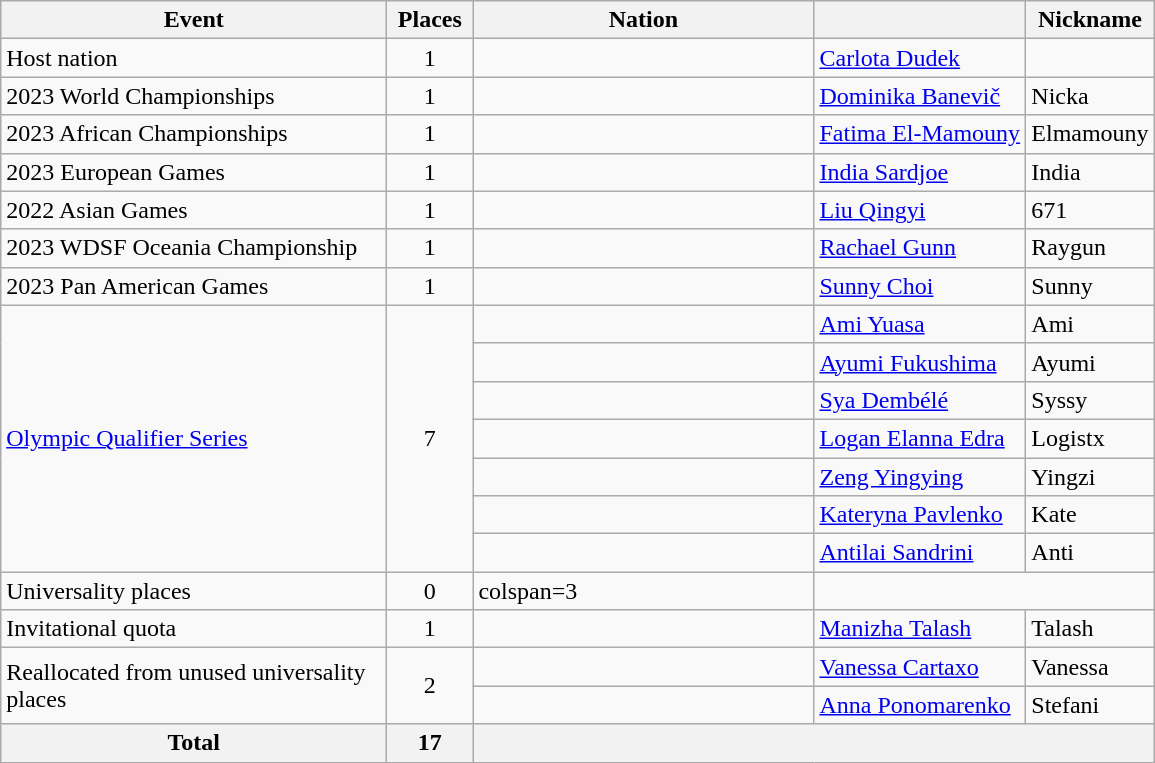<table class="wikitable" style="text-align:left;" width=770>
<tr>
<th width=250>Event</th>
<th width=50>Places</th>
<th width=220>Nation</th>
<th></th>
<th>Nickname</th>
</tr>
<tr>
<td>Host nation</td>
<td align=center>1</td>
<td></td>
<td><a href='#'>Carlota Dudek</a></td>
<td></td>
</tr>
<tr>
<td>2023 World Championships</td>
<td align=center>1</td>
<td></td>
<td><a href='#'>Dominika Banevič</a></td>
<td>Nicka</td>
</tr>
<tr>
<td>2023 African Championships</td>
<td align=center>1</td>
<td></td>
<td><a href='#'>Fatima El-Mamouny</a></td>
<td>Elmamouny</td>
</tr>
<tr>
<td>2023 European Games</td>
<td align=center>1</td>
<td></td>
<td><a href='#'>India Sardjoe</a></td>
<td>India</td>
</tr>
<tr>
<td>2022 Asian Games</td>
<td align=center>1</td>
<td></td>
<td><a href='#'>Liu Qingyi</a></td>
<td>671</td>
</tr>
<tr>
<td>2023 WDSF Oceania Championship</td>
<td align=center>1</td>
<td></td>
<td><a href='#'>Rachael Gunn</a></td>
<td>Raygun</td>
</tr>
<tr>
<td>2023 Pan American Games</td>
<td align=center>1</td>
<td></td>
<td><a href='#'>Sunny Choi</a></td>
<td>Sunny</td>
</tr>
<tr>
<td rowspan=7><a href='#'>Olympic Qualifier Series</a></td>
<td rowspan=7 align=center>7</td>
<td></td>
<td><a href='#'>Ami Yuasa</a></td>
<td>Ami</td>
</tr>
<tr>
<td></td>
<td><a href='#'>Ayumi Fukushima</a></td>
<td>Ayumi</td>
</tr>
<tr>
<td></td>
<td><a href='#'>Sya Dembélé</a></td>
<td>Syssy</td>
</tr>
<tr>
<td></td>
<td><a href='#'>Logan Elanna Edra</a></td>
<td>Logistx</td>
</tr>
<tr>
<td></td>
<td><a href='#'>Zeng Yingying</a></td>
<td>Yingzi</td>
</tr>
<tr>
<td></td>
<td><a href='#'>Kateryna Pavlenko</a></td>
<td>Kate</td>
</tr>
<tr>
<td></td>
<td><a href='#'>Antilai Sandrini</a></td>
<td>Anti</td>
</tr>
<tr>
<td>Universality places</td>
<td align=center>0</td>
<td>colspan=3</td>
</tr>
<tr>
<td>Invitational quota</td>
<td align=center>1</td>
<td></td>
<td><a href='#'>Manizha Talash</a></td>
<td>Talash</td>
</tr>
<tr>
<td rowspan=2>Reallocated from unused universality places</td>
<td rowspan=2 align=center>2</td>
<td></td>
<td><a href='#'>Vanessa Cartaxo</a></td>
<td>Vanessa</td>
</tr>
<tr>
<td></td>
<td><a href='#'>Anna Ponomarenko</a></td>
<td>Stefani</td>
</tr>
<tr>
<th>Total</th>
<th>17</th>
<th colspan=3></th>
</tr>
</table>
